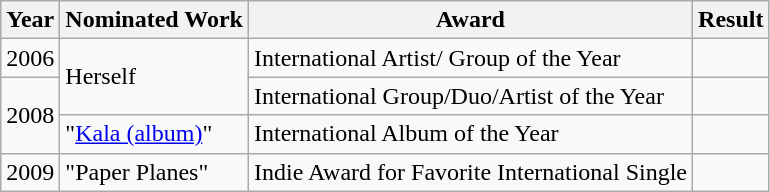<table class="wikitable">
<tr>
<th>Year</th>
<th>Nominated Work</th>
<th>Award</th>
<th>Result</th>
</tr>
<tr>
<td>2006</td>
<td rowspan="2">Herself</td>
<td>International Artist/ Group of the Year</td>
<td></td>
</tr>
<tr>
<td rowspan="2">2008</td>
<td>International Group/Duo/Artist of the Year</td>
<td></td>
</tr>
<tr>
<td>"<a href='#'>Kala (album)</a>"</td>
<td>International Album of the Year</td>
<td></td>
</tr>
<tr>
<td>2009</td>
<td>"Paper Planes"</td>
<td>Indie Award for Favorite International Single</td>
<td></td>
</tr>
</table>
